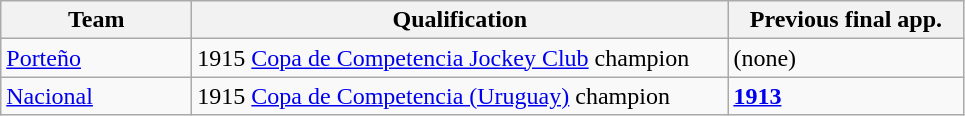<table class="wikitable">
<tr>
<th width=120px>Team</th>
<th width=350px>Qualification</th>
<th width=150px>Previous final app.</th>
</tr>
<tr>
<td> <a href='#'>Porteño</a></td>
<td>1915 <a href='#'>Copa de Competencia Jockey Club</a> champion</td>
<td>(none)</td>
</tr>
<tr>
<td>  <a href='#'>Nacional</a></td>
<td>1915 <a href='#'>Copa de Competencia (Uruguay)</a> champion</td>
<td><strong><a href='#'>1913</a></strong></td>
</tr>
</table>
